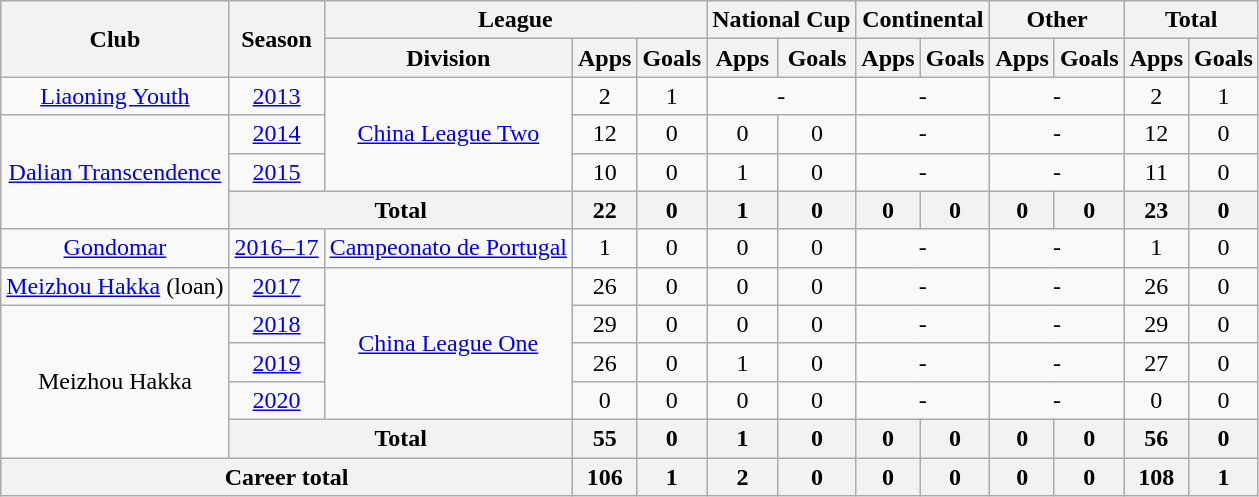<table class="wikitable" style="text-align: center">
<tr>
<th rowspan="2">Club</th>
<th rowspan="2">Season</th>
<th colspan="3">League</th>
<th colspan="2">National Cup</th>
<th colspan="2">Continental</th>
<th colspan="2">Other</th>
<th colspan="2">Total</th>
</tr>
<tr>
<th>Division</th>
<th>Apps</th>
<th>Goals</th>
<th>Apps</th>
<th>Goals</th>
<th>Apps</th>
<th>Goals</th>
<th>Apps</th>
<th>Goals</th>
<th>Apps</th>
<th>Goals</th>
</tr>
<tr>
<td><a href='#'>Liaoning Youth</a></td>
<td><a href='#'>2013</a></td>
<td rowspan="3"><a href='#'>China League Two</a></td>
<td>2</td>
<td>1</td>
<td colspan="2">-</td>
<td colspan="2">-</td>
<td colspan="2">-</td>
<td>2</td>
<td>1</td>
</tr>
<tr>
<td rowspan=3><a href='#'>Dalian Transcendence</a></td>
<td><a href='#'>2014</a></td>
<td>12</td>
<td>0</td>
<td>0</td>
<td>0</td>
<td colspan="2">-</td>
<td colspan="2">-</td>
<td>12</td>
<td>0</td>
</tr>
<tr>
<td><a href='#'>2015</a></td>
<td>10</td>
<td>0</td>
<td>1</td>
<td>0</td>
<td colspan="2">-</td>
<td colspan="2">-</td>
<td>11</td>
<td>0</td>
</tr>
<tr>
<th colspan=2>Total</th>
<th>22</th>
<th>0</th>
<th>1</th>
<th>0</th>
<th>0</th>
<th>0</th>
<th>0</th>
<th>0</th>
<th>23</th>
<th>0</th>
</tr>
<tr>
<td><a href='#'>Gondomar</a></td>
<td><a href='#'>2016–17</a></td>
<td><a href='#'>Campeonato de Portugal</a></td>
<td>1</td>
<td>0</td>
<td>0</td>
<td>0</td>
<td colspan="2">-</td>
<td colspan="2">-</td>
<td>1</td>
<td>0</td>
</tr>
<tr>
<td><a href='#'>Meizhou Hakka</a> (loan)</td>
<td><a href='#'>2017</a></td>
<td rowspan=4><a href='#'>China League One</a></td>
<td>26</td>
<td>0</td>
<td>0</td>
<td>0</td>
<td colspan="2">-</td>
<td colspan="2">-</td>
<td>26</td>
<td>0</td>
</tr>
<tr>
<td rowspan=4>Meizhou Hakka</td>
<td><a href='#'>2018</a></td>
<td>29</td>
<td>0</td>
<td>0</td>
<td>0</td>
<td colspan="2">-</td>
<td colspan="2">-</td>
<td>29</td>
<td>0</td>
</tr>
<tr>
<td><a href='#'>2019</a></td>
<td>26</td>
<td>0</td>
<td>1</td>
<td>0</td>
<td colspan="2">-</td>
<td colspan="2">-</td>
<td>27</td>
<td>0</td>
</tr>
<tr>
<td><a href='#'>2020</a></td>
<td>0</td>
<td>0</td>
<td>0</td>
<td>0</td>
<td colspan="2">-</td>
<td colspan="2">-</td>
<td>0</td>
<td>0</td>
</tr>
<tr>
<th colspan=2>Total</th>
<th>55</th>
<th>0</th>
<th>1</th>
<th>0</th>
<th>0</th>
<th>0</th>
<th>0</th>
<th>0</th>
<th>56</th>
<th>0</th>
</tr>
<tr>
<th colspan=3>Career total</th>
<th>106</th>
<th>1</th>
<th>2</th>
<th>0</th>
<th>0</th>
<th>0</th>
<th>0</th>
<th>0</th>
<th>108</th>
<th>1</th>
</tr>
</table>
